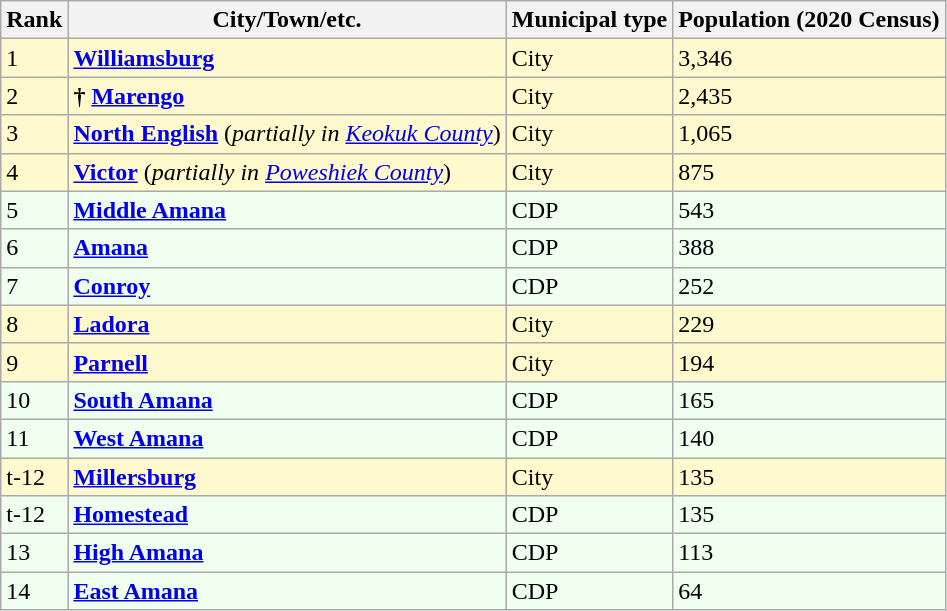<table class="wikitable sortable">
<tr>
<th>Rank</th>
<th>City/Town/etc.</th>
<th>Municipal type</th>
<th>Population (2020 Census)</th>
</tr>
<tr style="background-color:#FFFACD;">
<td>1</td>
<td><strong><a href='#'>Williamsburg</a></strong></td>
<td>City</td>
<td>3,346</td>
</tr>
<tr style="background-color:#FFFACD;">
<td>2</td>
<td><strong>†</strong> <strong><a href='#'>Marengo</a></strong></td>
<td>City</td>
<td>2,435</td>
</tr>
<tr style="background-color:#FFFACD;">
<td>3</td>
<td><strong><a href='#'>North English</a></strong> (<em>partially in <a href='#'>Keokuk County</a></em>)</td>
<td>City</td>
<td>1,065</td>
</tr>
<tr style="background-color:#FFFACD;">
<td>4</td>
<td><strong><a href='#'>Victor</a></strong>  (<em>partially in <a href='#'>Poweshiek County</a></em>)</td>
<td>City</td>
<td>875</td>
</tr>
<tr style="background-color:#F0FFF0;">
<td>5</td>
<td><strong><a href='#'>Middle Amana</a></strong></td>
<td>CDP</td>
<td>543</td>
</tr>
<tr style="background-color:#F0FFF0;">
<td>6</td>
<td><strong><a href='#'>Amana</a></strong></td>
<td>CDP</td>
<td>388</td>
</tr>
<tr style="background-color:#F0FFF0;">
<td>7</td>
<td><strong><a href='#'>Conroy</a></strong></td>
<td>CDP</td>
<td>252</td>
</tr>
<tr style="background-color:#FFFACD;">
<td>8</td>
<td><strong><a href='#'>Ladora</a></strong></td>
<td>City</td>
<td>229</td>
</tr>
<tr style="background-color:#FFFACD;">
<td>9</td>
<td><strong><a href='#'>Parnell</a></strong></td>
<td>City</td>
<td>194</td>
</tr>
<tr style="background-color:#F0FFF0;">
<td>10</td>
<td><strong><a href='#'>South Amana</a></strong></td>
<td>CDP</td>
<td>165</td>
</tr>
<tr style="background-color:#F0FFF0;">
<td>11</td>
<td><strong><a href='#'>West Amana</a></strong></td>
<td>CDP</td>
<td>140</td>
</tr>
<tr style="background-color:#FFFACD;">
<td>t-12</td>
<td><strong><a href='#'>Millersburg</a></strong></td>
<td>City</td>
<td>135</td>
</tr>
<tr style="background-color:#F0FFF0;">
<td>t-12</td>
<td><strong><a href='#'>Homestead</a></strong></td>
<td>CDP</td>
<td>135</td>
</tr>
<tr style="background-color:#F0FFF0;">
<td>13</td>
<td><strong><a href='#'>High Amana</a></strong></td>
<td>CDP</td>
<td>113</td>
</tr>
<tr style="background-color:#F0FFF0;">
<td>14</td>
<td><strong><a href='#'>East Amana</a></strong></td>
<td>CDP</td>
<td>64</td>
</tr>
</table>
